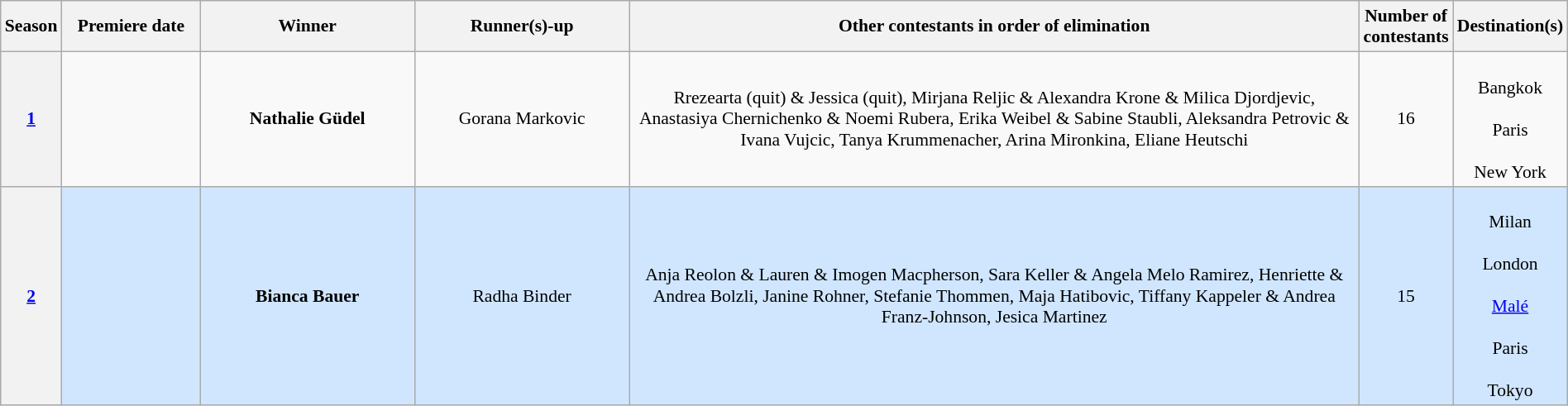<table class="wikitable" style="font-size:90%; width:100%; text-align: center;">
<tr>
<th style="width:3%;">Season</th>
<th style="width:9%;">Premiere date</th>
<th width=14%>Winner</th>
<th width=14%>Runner(s)-up</th>
<th style="width:48%;">Other contestants in order of elimination</th>
<th style="width:4%;">Number of contestants</th>
<th style="width:4%;">Destination(s)</th>
</tr>
<tr>
<th><a href='#'>1</a></th>
<td></td>
<td><strong>Nathalie Güdel</strong></td>
<td>Gorana Markovic</td>
<td>Rrezearta (quit) & Jessica (quit), Mirjana Reljic & Alexandra Krone & Milica Djordjevic, Anastasiya Chernichenko & Noemi Rubera, Erika Weibel & Sabine Staubli, Aleksandra Petrovic & Ivana Vujcic, Tanya Krummenacher, Arina Mironkina, Eliane Heutschi</td>
<td>16</td>
<td> <br> Bangkok <br>  <br> Paris <br>  <br> New York</td>
</tr>
<tr style="background: #D0E6FF;">
<th><a href='#'>2</a></th>
<td></td>
<td><strong>Bianca Bauer</strong></td>
<td>Radha Binder</td>
<td>Anja Reolon & Lauren & Imogen Macpherson, Sara Keller & Angela Melo Ramirez, Henriette & Andrea Bolzli, Janine Rohner, Stefanie Thommen, Maja Hatibovic, Tiffany Kappeler & Andrea Franz-Johnson, Jesica Martinez</td>
<td>15</td>
<td> <br> Milan <br> <br>London  <br>  <br> <a href='#'>Malé</a><br>  <br> Paris <br>  <br> Tokyo</td>
</tr>
</table>
